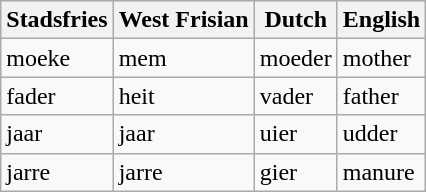<table class="wikitable">
<tr>
<th>Stadsfries</th>
<th>West Frisian</th>
<th>Dutch</th>
<th>English</th>
</tr>
<tr>
<td>moeke</td>
<td>mem</td>
<td>moeder</td>
<td>mother</td>
</tr>
<tr>
<td>fader</td>
<td>heit</td>
<td>vader</td>
<td>father</td>
</tr>
<tr>
<td>jaar</td>
<td>jaar</td>
<td>uier</td>
<td>udder</td>
</tr>
<tr>
<td>jarre</td>
<td>jarre</td>
<td>gier</td>
<td>manure</td>
</tr>
</table>
